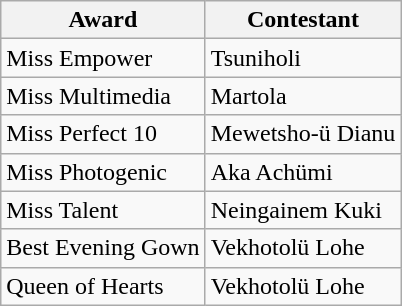<table class="wikitable">
<tr>
<th>Award</th>
<th>Contestant</th>
</tr>
<tr>
<td>Miss Empower</td>
<td>Tsuniholi</td>
</tr>
<tr>
<td>Miss Multimedia</td>
<td>Martola</td>
</tr>
<tr>
<td>Miss Perfect 10</td>
<td>Mewetsho-ü Dianu</td>
</tr>
<tr>
<td>Miss Photogenic</td>
<td>Aka Achümi</td>
</tr>
<tr>
<td>Miss Talent</td>
<td>Neingainem Kuki</td>
</tr>
<tr>
<td>Best Evening Gown</td>
<td>Vekhotolü Lohe</td>
</tr>
<tr>
<td>Queen of Hearts</td>
<td>Vekhotolü Lohe</td>
</tr>
</table>
